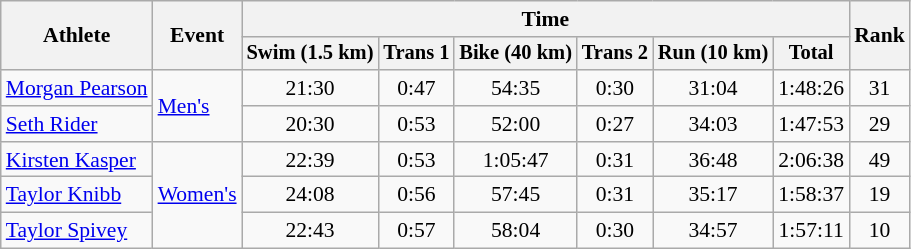<table class=wikitable style=font-size:90%;text-align:center>
<tr>
<th rowspan=2>Athlete</th>
<th rowspan=2>Event</th>
<th colspan=6>Time</th>
<th rowspan=2>Rank</th>
</tr>
<tr style=font-size:95%>
<th>Swim (1.5 km)</th>
<th>Trans 1</th>
<th>Bike (40 km)</th>
<th>Trans 2</th>
<th>Run (10 km)</th>
<th>Total</th>
</tr>
<tr>
<td align=left><a href='#'>Morgan Pearson</a></td>
<td align=left rowspan=2><a href='#'>Men's</a></td>
<td>21:30</td>
<td>0:47</td>
<td>54:35</td>
<td>0:30</td>
<td>31:04</td>
<td>1:48:26</td>
<td>31</td>
</tr>
<tr>
<td align=left><a href='#'>Seth Rider</a></td>
<td>20:30</td>
<td>0:53</td>
<td>52:00</td>
<td>0:27</td>
<td>34:03</td>
<td>1:47:53</td>
<td>29</td>
</tr>
<tr>
<td align=left><a href='#'>Kirsten Kasper</a></td>
<td align=left rowspan=3><a href='#'>Women's</a></td>
<td>22:39</td>
<td>0:53</td>
<td>1:05:47</td>
<td>0:31</td>
<td>36:48</td>
<td>2:06:38</td>
<td>49</td>
</tr>
<tr>
<td align=left><a href='#'>Taylor Knibb</a></td>
<td>24:08</td>
<td>0:56</td>
<td>57:45</td>
<td>0:31</td>
<td>35:17</td>
<td>1:58:37</td>
<td>19</td>
</tr>
<tr>
<td align=left><a href='#'>Taylor Spivey</a></td>
<td>22:43</td>
<td>0:57</td>
<td>58:04</td>
<td>0:30</td>
<td>34:57</td>
<td>1:57:11</td>
<td>10</td>
</tr>
</table>
